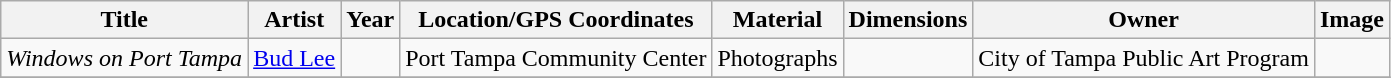<table class="wikitable sortable">
<tr>
<th>Title</th>
<th>Artist</th>
<th>Year</th>
<th>Location/GPS Coordinates</th>
<th>Material</th>
<th>Dimensions</th>
<th>Owner</th>
<th>Image</th>
</tr>
<tr>
<td><em>Windows on Port Tampa</em></td>
<td><a href='#'>Bud Lee</a></td>
<td></td>
<td>Port Tampa Community Center</td>
<td>Photographs</td>
<td></td>
<td>City of Tampa Public Art Program</td>
<td></td>
</tr>
<tr>
</tr>
</table>
